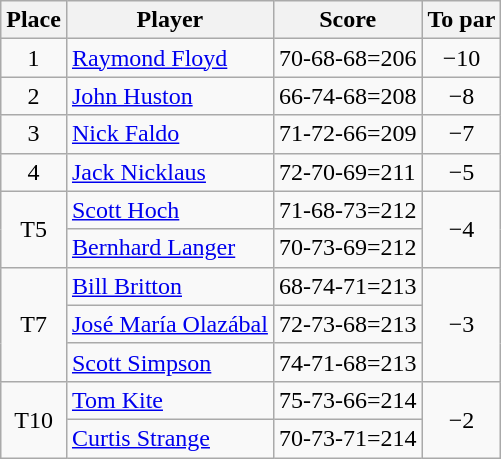<table class="wikitable">
<tr>
<th>Place</th>
<th>Player</th>
<th>Score</th>
<th>To par</th>
</tr>
<tr>
<td align="center">1</td>
<td> <a href='#'>Raymond Floyd</a></td>
<td>70-68-68=206</td>
<td align="center">−10</td>
</tr>
<tr>
<td align="center">2</td>
<td> <a href='#'>John Huston</a></td>
<td>66-74-68=208</td>
<td align="center">−8</td>
</tr>
<tr>
<td align="center">3</td>
<td> <a href='#'>Nick Faldo</a></td>
<td>71-72-66=209</td>
<td align="center">−7</td>
</tr>
<tr>
<td align="center">4</td>
<td> <a href='#'>Jack Nicklaus</a></td>
<td>72-70-69=211</td>
<td align="center">−5</td>
</tr>
<tr>
<td rowspan=2 align="center">T5</td>
<td> <a href='#'>Scott Hoch</a></td>
<td>71-68-73=212</td>
<td rowspan=2 align="center">−4</td>
</tr>
<tr>
<td> <a href='#'>Bernhard Langer</a></td>
<td>70-73-69=212</td>
</tr>
<tr>
<td rowspan=3 align="center">T7</td>
<td> <a href='#'>Bill Britton</a></td>
<td>68-74-71=213</td>
<td rowspan=3 align="center">−3</td>
</tr>
<tr>
<td> <a href='#'>José María Olazábal</a></td>
<td>72-73-68=213</td>
</tr>
<tr>
<td> <a href='#'>Scott Simpson</a></td>
<td>74-71-68=213</td>
</tr>
<tr>
<td rowspan=2 align="center">T10</td>
<td> <a href='#'>Tom Kite</a></td>
<td>75-73-66=214</td>
<td rowspan=2 align="center">−2</td>
</tr>
<tr>
<td> <a href='#'>Curtis Strange</a></td>
<td>70-73-71=214</td>
</tr>
</table>
